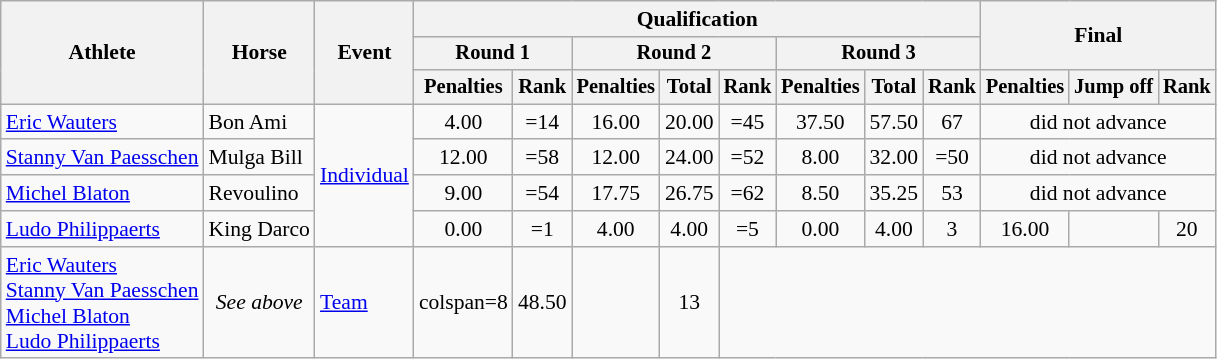<table class="wikitable" style="font-size:90%">
<tr>
<th rowspan="3">Athlete</th>
<th rowspan="3">Horse</th>
<th rowspan="3">Event</th>
<th colspan="8">Qualification</th>
<th colspan="3" rowspan=2>Final</th>
</tr>
<tr style="font-size:95%">
<th colspan="2">Round 1</th>
<th colspan="3">Round 2</th>
<th colspan="3">Round 3</th>
</tr>
<tr style="font-size:95%">
<th>Penalties</th>
<th>Rank</th>
<th>Penalties</th>
<th>Total</th>
<th>Rank</th>
<th>Penalties</th>
<th>Total</th>
<th>Rank</th>
<th>Penalties</th>
<th>Jump off</th>
<th>Rank</th>
</tr>
<tr align=center>
<td align=left><a href='#'>Eric Wauters</a></td>
<td align=left>Bon Ami</td>
<td align=left rowspan=4><a href='#'>Individual</a></td>
<td>4.00</td>
<td>=14</td>
<td>16.00</td>
<td>20.00</td>
<td>=45</td>
<td>37.50</td>
<td>57.50</td>
<td>67</td>
<td colspan=3>did not advance</td>
</tr>
<tr align=center>
<td align=left><a href='#'>Stanny Van Paesschen</a></td>
<td align=left>Mulga Bill</td>
<td>12.00</td>
<td>=58</td>
<td>12.00</td>
<td>24.00</td>
<td>=52</td>
<td>8.00</td>
<td>32.00</td>
<td>=50</td>
<td colspan=3>did not advance</td>
</tr>
<tr align=center>
<td align=left><a href='#'>Michel Blaton</a></td>
<td align=left>Revoulino</td>
<td>9.00</td>
<td>=54</td>
<td>17.75</td>
<td>26.75</td>
<td>=62</td>
<td>8.50</td>
<td>35.25</td>
<td>53</td>
<td colspan=3>did not advance</td>
</tr>
<tr align=center>
<td align=left><a href='#'>Ludo Philippaerts</a></td>
<td align=left>King Darco</td>
<td>0.00</td>
<td>=1</td>
<td>4.00</td>
<td>4.00</td>
<td>=5</td>
<td>0.00</td>
<td>4.00</td>
<td>3</td>
<td>16.00</td>
<td></td>
<td>20</td>
</tr>
<tr align=center>
<td align=left><a href='#'>Eric Wauters</a><br><a href='#'>Stanny Van Paesschen</a><br><a href='#'>Michel Blaton</a><br><a href='#'>Ludo Philippaerts</a></td>
<td><em>See above</em></td>
<td align=left><a href='#'>Team</a></td>
<td>colspan=8 </td>
<td>48.50</td>
<td></td>
<td>13</td>
</tr>
</table>
